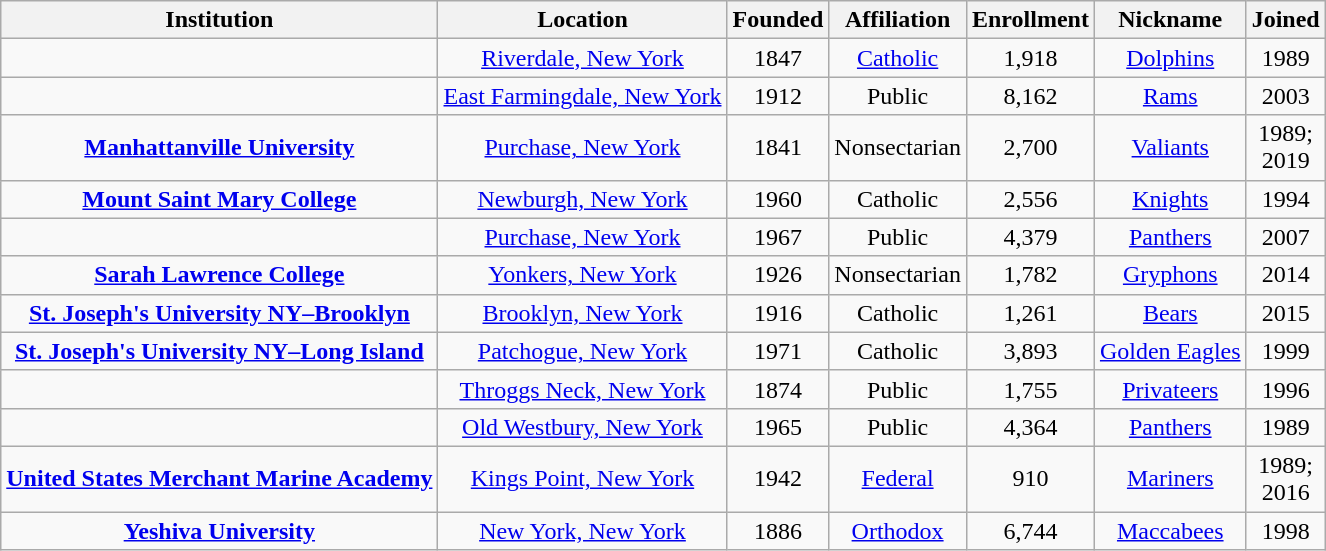<table class="wikitable sortable" style="text-align: center;">
<tr>
<th>Institution</th>
<th>Location</th>
<th>Founded</th>
<th>Affiliation</th>
<th>Enrollment</th>
<th>Nickname</th>
<th>Joined</th>
</tr>
<tr>
<td></td>
<td><a href='#'>Riverdale, New York</a></td>
<td>1847</td>
<td><a href='#'>Catholic</a><br></td>
<td>1,918</td>
<td><a href='#'>Dolphins</a></td>
<td>1989</td>
</tr>
<tr>
<td></td>
<td><a href='#'>East Farmingdale, New York</a></td>
<td>1912</td>
<td>Public</td>
<td>8,162</td>
<td><a href='#'>Rams</a></td>
<td>2003</td>
</tr>
<tr>
<td><strong><a href='#'>Manhattanville University</a></strong></td>
<td><a href='#'>Purchase, New York</a></td>
<td>1841</td>
<td>Nonsectarian</td>
<td>2,700</td>
<td><a href='#'>Valiants</a></td>
<td>1989;<br>2019</td>
</tr>
<tr>
<td><strong><a href='#'>Mount Saint Mary College</a></strong></td>
<td><a href='#'>Newburgh, New York</a></td>
<td>1960</td>
<td>Catholic</td>
<td>2,556</td>
<td><a href='#'>Knights</a></td>
<td>1994</td>
</tr>
<tr>
<td></td>
<td><a href='#'>Purchase, New York</a></td>
<td>1967</td>
<td>Public</td>
<td>4,379</td>
<td><a href='#'>Panthers</a></td>
<td>2007</td>
</tr>
<tr>
<td><strong><a href='#'>Sarah Lawrence College</a></strong></td>
<td><a href='#'>Yonkers, New York</a></td>
<td>1926</td>
<td>Nonsectarian</td>
<td>1,782</td>
<td><a href='#'>Gryphons</a></td>
<td>2014</td>
</tr>
<tr>
<td><strong><a href='#'>St. Joseph's University NY–Brooklyn</a></strong></td>
<td><a href='#'>Brooklyn, New York</a></td>
<td>1916</td>
<td>Catholic<br></td>
<td>1,261</td>
<td><a href='#'>Bears</a></td>
<td>2015</td>
</tr>
<tr>
<td><strong><a href='#'>St. Joseph's University NY–Long Island</a></strong></td>
<td><a href='#'>Patchogue, New York</a></td>
<td>1971</td>
<td>Catholic<br></td>
<td>3,893</td>
<td><a href='#'>Golden Eagles</a></td>
<td>1999</td>
</tr>
<tr>
<td></td>
<td><a href='#'>Throggs Neck, New York</a></td>
<td>1874</td>
<td>Public</td>
<td>1,755</td>
<td><a href='#'>Privateers</a></td>
<td>1996</td>
</tr>
<tr>
<td></td>
<td><a href='#'>Old Westbury, New York</a></td>
<td>1965</td>
<td>Public</td>
<td>4,364</td>
<td><a href='#'>Panthers</a></td>
<td>1989</td>
</tr>
<tr>
<td><strong><a href='#'>United States Merchant Marine Academy</a></strong></td>
<td><a href='#'>Kings Point, New York</a></td>
<td>1942</td>
<td><a href='#'>Federal</a></td>
<td>910</td>
<td><a href='#'>Mariners</a></td>
<td>1989;<br>2016</td>
</tr>
<tr>
<td><strong><a href='#'>Yeshiva University</a></strong></td>
<td><a href='#'>New York, New York</a></td>
<td>1886</td>
<td><a href='#'>Orthodox</a></td>
<td>6,744</td>
<td><a href='#'>Maccabees</a></td>
<td>1998</td>
</tr>
</table>
